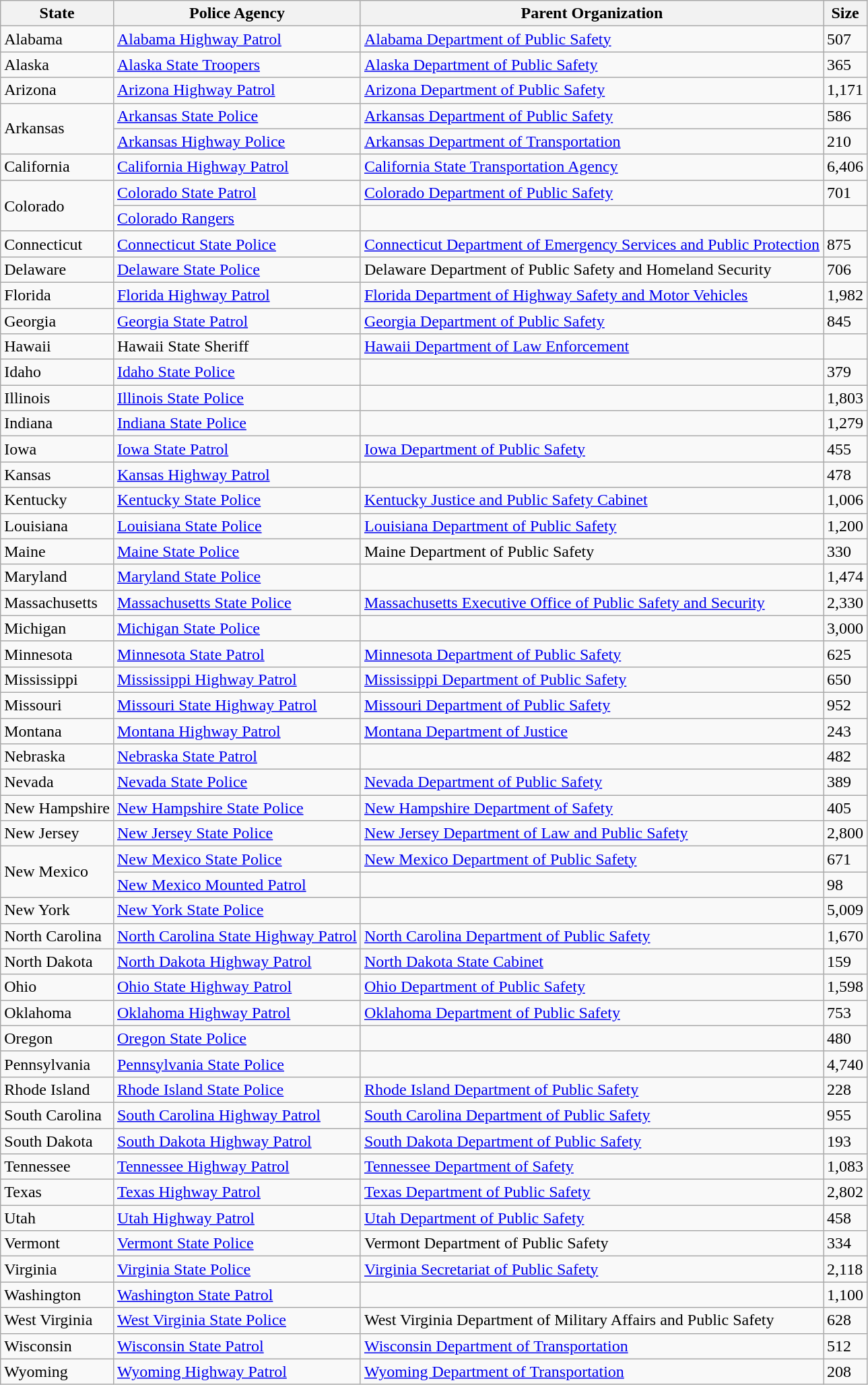<table class="wikitable sortable mw-collapsible">
<tr>
<th>State</th>
<th>Police Agency</th>
<th>Parent Organization</th>
<th>Size</th>
</tr>
<tr>
<td>Alabama</td>
<td><a href='#'>Alabama Highway Patrol</a></td>
<td><a href='#'>Alabama Department of Public Safety</a></td>
<td>507</td>
</tr>
<tr>
<td>Alaska</td>
<td><a href='#'>Alaska State Troopers</a></td>
<td><a href='#'>Alaska Department of Public Safety</a></td>
<td>365</td>
</tr>
<tr>
<td>Arizona</td>
<td><a href='#'>Arizona Highway Patrol</a></td>
<td><a href='#'>Arizona Department of Public Safety</a></td>
<td>1,171</td>
</tr>
<tr>
<td rowspan="2">Arkansas</td>
<td><a href='#'>Arkansas State Police</a></td>
<td><a href='#'>Arkansas Department of Public Safety</a></td>
<td>586</td>
</tr>
<tr>
<td><a href='#'>Arkansas Highway Police</a></td>
<td><a href='#'>Arkansas Department of Transportation</a></td>
<td>210</td>
</tr>
<tr>
<td>California</td>
<td><a href='#'>California Highway Patrol</a></td>
<td><a href='#'>California State Transportation Agency</a></td>
<td>6,406</td>
</tr>
<tr>
<td rowspan="2">Colorado</td>
<td><a href='#'>Colorado State Patrol</a></td>
<td><a href='#'>Colorado Department of Public Safety</a></td>
<td>701</td>
</tr>
<tr>
<td><a href='#'>Colorado Rangers</a></td>
<td></td>
<td></td>
</tr>
<tr>
<td>Connecticut</td>
<td><a href='#'>Connecticut State Police</a></td>
<td><a href='#'>Connecticut Department of Emergency Services and Public Protection</a></td>
<td>875</td>
</tr>
<tr>
<td>Delaware</td>
<td><a href='#'>Delaware State Police</a></td>
<td>Delaware Department of Public Safety and Homeland Security</td>
<td>706</td>
</tr>
<tr>
<td>Florida</td>
<td><a href='#'>Florida Highway Patrol</a></td>
<td><a href='#'>Florida Department of Highway Safety and Motor Vehicles</a></td>
<td>1,982</td>
</tr>
<tr>
<td>Georgia</td>
<td><a href='#'>Georgia State Patrol</a></td>
<td><a href='#'>Georgia Department of Public Safety</a></td>
<td>845</td>
</tr>
<tr>
<td>Hawaii</td>
<td>Hawaii State Sheriff</td>
<td><a href='#'>Hawaii Department of Law Enforcement</a></td>
<td></td>
</tr>
<tr>
<td>Idaho</td>
<td><a href='#'>Idaho State Police</a></td>
<td></td>
<td>379</td>
</tr>
<tr>
<td>Illinois</td>
<td><a href='#'>Illinois State Police</a></td>
<td></td>
<td>1,803</td>
</tr>
<tr>
<td>Indiana</td>
<td><a href='#'>Indiana State Police</a></td>
<td></td>
<td>1,279</td>
</tr>
<tr>
<td>Iowa</td>
<td><a href='#'>Iowa State Patrol</a></td>
<td><a href='#'>Iowa Department of Public Safety</a></td>
<td>455</td>
</tr>
<tr>
<td>Kansas</td>
<td><a href='#'>Kansas Highway Patrol</a></td>
<td></td>
<td>478</td>
</tr>
<tr>
<td>Kentucky</td>
<td><a href='#'>Kentucky State Police</a></td>
<td><a href='#'>Kentucky Justice and Public Safety Cabinet</a></td>
<td>1,006</td>
</tr>
<tr>
<td>Louisiana</td>
<td><a href='#'>Louisiana State Police</a></td>
<td><a href='#'>Louisiana Department of Public Safety</a></td>
<td>1,200</td>
</tr>
<tr>
<td>Maine</td>
<td><a href='#'>Maine State Police</a></td>
<td>Maine Department of Public Safety</td>
<td>330</td>
</tr>
<tr>
<td>Maryland</td>
<td><a href='#'>Maryland State Police</a></td>
<td></td>
<td>1,474</td>
</tr>
<tr>
<td>Massachusetts</td>
<td><a href='#'>Massachusetts State Police</a></td>
<td><a href='#'>Massachusetts Executive Office of Public Safety and Security</a></td>
<td>2,330</td>
</tr>
<tr>
<td>Michigan</td>
<td><a href='#'>Michigan State Police</a></td>
<td></td>
<td>3,000</td>
</tr>
<tr>
<td>Minnesota</td>
<td><a href='#'>Minnesota State Patrol</a></td>
<td><a href='#'>Minnesota Department of Public Safety</a></td>
<td>625</td>
</tr>
<tr>
<td>Mississippi</td>
<td><a href='#'>Mississippi Highway Patrol</a></td>
<td><a href='#'>Mississippi Department of Public Safety</a></td>
<td>650</td>
</tr>
<tr>
<td>Missouri</td>
<td><a href='#'>Missouri State Highway Patrol</a></td>
<td><a href='#'>Missouri Department of Public Safety</a></td>
<td>952</td>
</tr>
<tr>
<td>Montana</td>
<td><a href='#'>Montana Highway Patrol</a></td>
<td><a href='#'>Montana Department of Justice</a></td>
<td>243</td>
</tr>
<tr>
<td>Nebraska</td>
<td><a href='#'>Nebraska State Patrol</a></td>
<td></td>
<td>482</td>
</tr>
<tr>
<td>Nevada</td>
<td><a href='#'>Nevada State Police</a></td>
<td><a href='#'>Nevada Department of Public Safety</a></td>
<td>389</td>
</tr>
<tr>
<td>New Hampshire</td>
<td><a href='#'>New Hampshire State Police</a></td>
<td><a href='#'>New Hampshire Department of Safety</a></td>
<td>405</td>
</tr>
<tr>
<td>New Jersey</td>
<td><a href='#'>New Jersey State Police</a></td>
<td><a href='#'>New Jersey Department of Law and Public Safety</a></td>
<td>2,800</td>
</tr>
<tr>
<td rowspan="2">New Mexico</td>
<td><a href='#'>New Mexico State Police</a></td>
<td><a href='#'>New Mexico Department of Public Safety</a></td>
<td>671</td>
</tr>
<tr>
<td><a href='#'>New Mexico Mounted Patrol</a></td>
<td></td>
<td>98</td>
</tr>
<tr>
<td>New York</td>
<td><a href='#'>New York State Police</a></td>
<td></td>
<td>5,009</td>
</tr>
<tr>
<td>North Carolina</td>
<td><a href='#'>North Carolina State Highway Patrol</a></td>
<td><a href='#'>North Carolina Department of Public Safety</a></td>
<td>1,670</td>
</tr>
<tr>
<td>North Dakota</td>
<td><a href='#'>North Dakota Highway Patrol</a></td>
<td><a href='#'>North Dakota State Cabinet</a></td>
<td>159</td>
</tr>
<tr>
<td>Ohio</td>
<td><a href='#'>Ohio State Highway Patrol</a></td>
<td><a href='#'>Ohio Department of Public Safety</a></td>
<td>1,598</td>
</tr>
<tr>
<td>Oklahoma</td>
<td><a href='#'>Oklahoma Highway Patrol</a></td>
<td><a href='#'>Oklahoma Department of Public Safety</a></td>
<td>753</td>
</tr>
<tr>
<td>Oregon</td>
<td><a href='#'>Oregon State Police</a></td>
<td></td>
<td>480</td>
</tr>
<tr>
<td>Pennsylvania</td>
<td><a href='#'>Pennsylvania State Police</a></td>
<td></td>
<td>4,740</td>
</tr>
<tr>
<td>Rhode Island</td>
<td><a href='#'>Rhode Island State Police</a></td>
<td><a href='#'>Rhode Island Department of Public Safety</a></td>
<td>228</td>
</tr>
<tr>
<td>South Carolina</td>
<td><a href='#'>South Carolina Highway Patrol</a></td>
<td><a href='#'>South Carolina Department of Public Safety</a></td>
<td>955</td>
</tr>
<tr>
<td>South Dakota</td>
<td><a href='#'>South Dakota Highway Patrol</a></td>
<td><a href='#'>South Dakota Department of Public Safety</a></td>
<td>193</td>
</tr>
<tr>
<td>Tennessee</td>
<td><a href='#'>Tennessee Highway Patrol</a></td>
<td><a href='#'>Tennessee Department of Safety</a></td>
<td>1,083</td>
</tr>
<tr>
<td>Texas</td>
<td><a href='#'>Texas Highway Patrol</a></td>
<td><a href='#'>Texas Department of Public Safety</a></td>
<td>2,802</td>
</tr>
<tr>
<td>Utah</td>
<td><a href='#'>Utah Highway Patrol</a></td>
<td><a href='#'>Utah Department of Public Safety</a></td>
<td>458</td>
</tr>
<tr>
<td>Vermont</td>
<td><a href='#'>Vermont State Police</a></td>
<td>Vermont Department of Public Safety</td>
<td>334</td>
</tr>
<tr>
<td>Virginia</td>
<td><a href='#'>Virginia State Police</a></td>
<td><a href='#'>Virginia Secretariat of Public Safety</a></td>
<td>2,118</td>
</tr>
<tr>
<td>Washington</td>
<td><a href='#'>Washington State Patrol</a></td>
<td></td>
<td>1,100</td>
</tr>
<tr>
<td>West Virginia</td>
<td><a href='#'>West Virginia State Police</a></td>
<td>West Virginia Department of Military Affairs and Public Safety</td>
<td>628</td>
</tr>
<tr>
<td>Wisconsin</td>
<td><a href='#'>Wisconsin State Patrol</a></td>
<td><a href='#'>Wisconsin Department of Transportation</a></td>
<td>512</td>
</tr>
<tr>
<td>Wyoming</td>
<td><a href='#'>Wyoming Highway Patrol</a></td>
<td><a href='#'>Wyoming Department of Transportation</a></td>
<td>208</td>
</tr>
</table>
